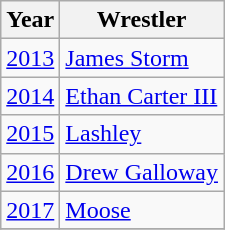<table class="wikitable sortable">
<tr>
<th>Year</th>
<th>Wrestler</th>
</tr>
<tr>
<td><a href='#'>2013</a></td>
<td><a href='#'>James Storm</a></td>
</tr>
<tr>
<td><a href='#'>2014</a></td>
<td><a href='#'>Ethan Carter III</a></td>
</tr>
<tr>
<td><a href='#'>2015</a></td>
<td><a href='#'>Lashley</a></td>
</tr>
<tr>
<td><a href='#'>2016</a></td>
<td><a href='#'>Drew Galloway</a></td>
</tr>
<tr>
<td><a href='#'>2017</a></td>
<td><a href='#'>Moose</a></td>
</tr>
<tr>
</tr>
</table>
